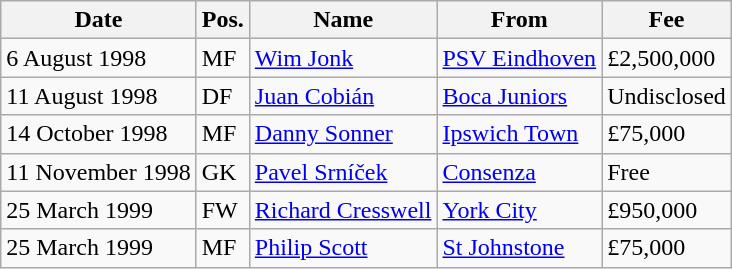<table class="wikitable">
<tr>
<th>Date</th>
<th>Pos.</th>
<th>Name</th>
<th>From</th>
<th>Fee</th>
</tr>
<tr>
<td>6 August 1998</td>
<td>MF</td>
<td><a href='#'>Wim Jonk</a></td>
<td><a href='#'>PSV Eindhoven</a></td>
<td>£2,500,000</td>
</tr>
<tr>
<td>11 August 1998</td>
<td>DF</td>
<td><a href='#'>Juan Cobián</a></td>
<td><a href='#'>Boca Juniors</a></td>
<td>Undisclosed</td>
</tr>
<tr>
<td>14 October 1998</td>
<td>MF</td>
<td><a href='#'>Danny Sonner</a></td>
<td><a href='#'>Ipswich Town</a></td>
<td>£75,000</td>
</tr>
<tr>
<td>11 November 1998</td>
<td>GK</td>
<td><a href='#'>Pavel Srníček</a></td>
<td><a href='#'>Consenza</a></td>
<td>Free</td>
</tr>
<tr>
<td>25 March 1999</td>
<td>FW</td>
<td><a href='#'>Richard Cresswell</a></td>
<td><a href='#'>York City</a></td>
<td>£950,000</td>
</tr>
<tr>
<td>25 March 1999</td>
<td>MF</td>
<td><a href='#'>Philip Scott</a></td>
<td><a href='#'>St Johnstone</a></td>
<td>£75,000</td>
</tr>
</table>
